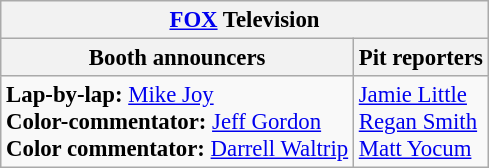<table class="wikitable" style="font-size: 95%">
<tr>
<th colspan="2"><a href='#'>FOX</a> Television</th>
</tr>
<tr>
<th>Booth announcers</th>
<th>Pit reporters</th>
</tr>
<tr>
<td><strong>Lap-by-lap:</strong> <a href='#'>Mike Joy</a> <br><strong>Color-commentator:</strong> <a href='#'>Jeff Gordon</a> <br><strong>Color commentator:</strong> <a href='#'>Darrell Waltrip</a></td>
<td><a href='#'>Jamie Little</a><br><a href='#'>Regan Smith</a><br><a href='#'>Matt Yocum</a></td>
</tr>
</table>
